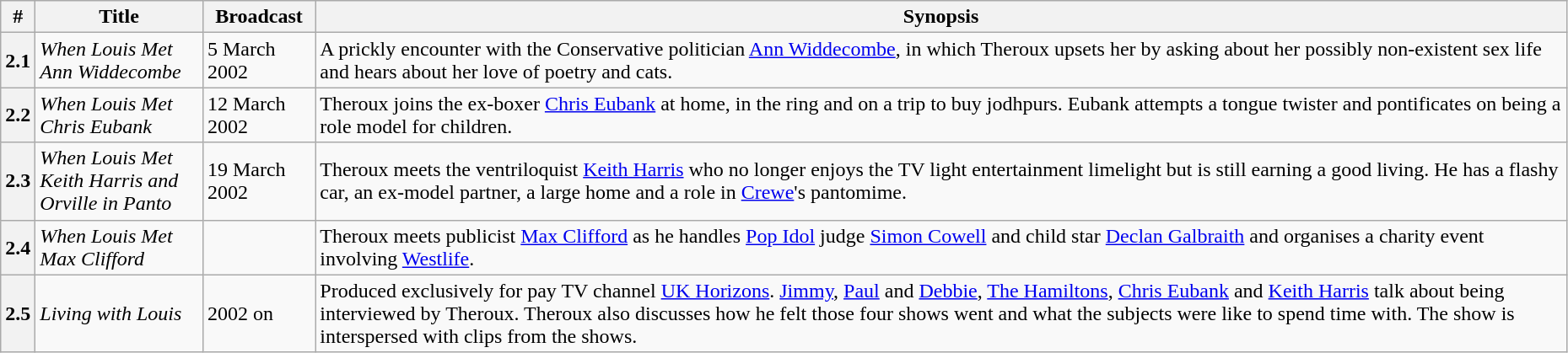<table class="wikitable" style="width:98%;">
<tr>
<th>#</th>
<th style="width:125px;">Title</th>
<th>Broadcast</th>
<th>Synopsis</th>
</tr>
<tr>
<th>2.1</th>
<td><em>When Louis Met Ann Widdecombe</em></td>
<td>5 March 2002</td>
<td>A prickly encounter with the Conservative politician <a href='#'>Ann Widdecombe</a>, in which Theroux upsets her by asking about her possibly non-existent sex life and hears about her love of poetry and cats.</td>
</tr>
<tr>
<th>2.2</th>
<td><em>When Louis Met Chris Eubank</em></td>
<td>12 March 2002</td>
<td>Theroux joins the ex-boxer <a href='#'>Chris Eubank</a> at home, in the ring and on a trip to buy jodhpurs. Eubank attempts a tongue twister and pontificates on being a role model for children.</td>
</tr>
<tr>
<th>2.3</th>
<td><em>When Louis Met Keith Harris and Orville in Panto</em></td>
<td>19 March 2002</td>
<td>Theroux meets the ventriloquist <a href='#'>Keith Harris</a> who no longer enjoys the TV light entertainment limelight but is still earning a good living. He has a flashy car, an ex-model partner, a large home and a role in <a href='#'>Crewe</a>'s pantomime.</td>
</tr>
<tr>
<th>2.4</th>
<td><em>When Louis Met Max Clifford</em></td>
<td></td>
<td>Theroux meets publicist <a href='#'>Max Clifford</a> as he handles <a href='#'>Pop Idol</a> judge <a href='#'>Simon Cowell</a> and child star <a href='#'>Declan Galbraith</a> and organises a charity event involving <a href='#'>Westlife</a>.</td>
</tr>
<tr>
<th>2.5</th>
<td><em>Living with Louis</em></td>
<td>2002 on </td>
<td>Produced exclusively for pay TV channel <a href='#'>UK Horizons</a>. <a href='#'>Jimmy</a>, <a href='#'>Paul</a> and <a href='#'>Debbie</a>, <a href='#'>The Hamiltons</a>, <a href='#'>Chris Eubank</a> and <a href='#'>Keith Harris</a> talk about being interviewed by Theroux. Theroux also discusses how he felt those four shows went and what the subjects were like to spend time with. The show is interspersed with clips from the shows.</td>
</tr>
</table>
